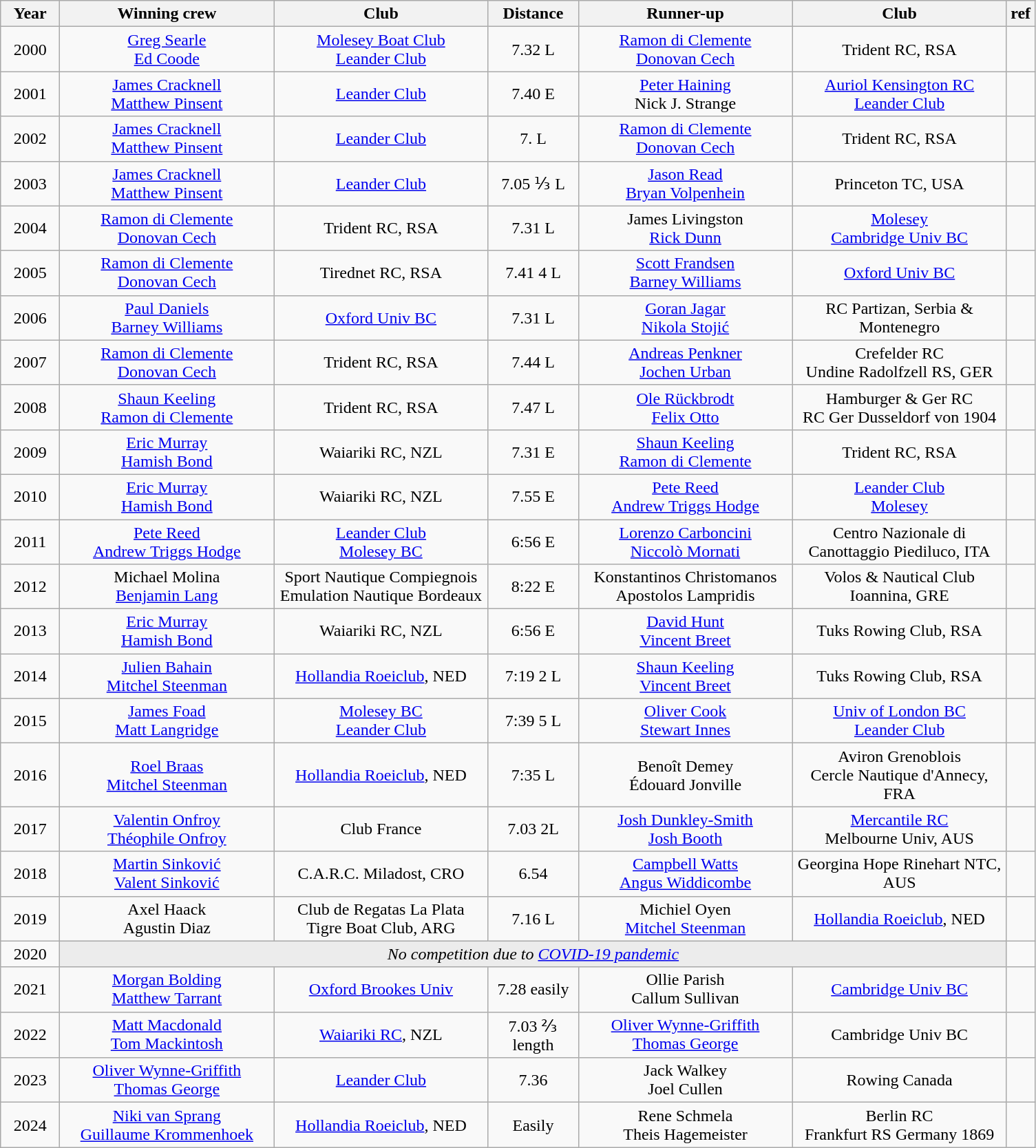<table class="wikitable" style="text-align:center">
<tr>
<th width=50>Year</th>
<th width=200>Winning crew</th>
<th width=200>Club</th>
<th width=80>Distance</th>
<th width=200>Runner-up</th>
<th width=200>Club</th>
<th width=20>ref</th>
</tr>
<tr>
<td>2000</td>
<td><a href='#'>Greg Searle</a><br><a href='#'>Ed Coode</a></td>
<td><a href='#'>Molesey Boat Club</a><br><a href='#'>Leander Club</a></td>
<td>7.32  L</td>
<td><a href='#'>Ramon di Clemente</a><br><a href='#'>Donovan Cech</a></td>
<td>Trident RC, RSA</td>
<td></td>
</tr>
<tr>
<td>2001</td>
<td><a href='#'>James Cracknell</a><br><a href='#'>Matthew Pinsent</a></td>
<td><a href='#'>Leander Club</a></td>
<td>7.40 E</td>
<td><a href='#'>Peter Haining</a><br>Nick J. Strange</td>
<td><a href='#'>Auriol Kensington RC</a><br><a href='#'>Leander Club</a></td>
<td></td>
</tr>
<tr>
<td>2002</td>
<td><a href='#'>James Cracknell</a><br><a href='#'>Matthew Pinsent</a></td>
<td><a href='#'>Leander Club</a></td>
<td>7. L</td>
<td><a href='#'>Ramon di Clemente</a><br><a href='#'>Donovan Cech</a></td>
<td>Trident RC, RSA</td>
<td></td>
</tr>
<tr>
<td>2003</td>
<td><a href='#'>James Cracknell</a><br><a href='#'>Matthew Pinsent</a></td>
<td><a href='#'>Leander Club</a></td>
<td>7.05 ⅓ L</td>
<td><a href='#'>Jason Read</a> <br> <a href='#'>Bryan Volpenhein</a></td>
<td>Princeton TC, USA</td>
<td></td>
</tr>
<tr>
<td>2004</td>
<td><a href='#'>Ramon di Clemente</a><br><a href='#'>Donovan Cech</a></td>
<td>Trident RC, RSA</td>
<td>7.31  L</td>
<td>James Livingston <br> <a href='#'>Rick Dunn</a></td>
<td><a href='#'>Molesey</a><br><a href='#'>Cambridge Univ BC</a></td>
<td></td>
</tr>
<tr>
<td>2005</td>
<td><a href='#'>Ramon di Clemente</a><br><a href='#'>Donovan Cech</a></td>
<td>Tirednet RC, RSA</td>
<td>7.41 4 L</td>
<td><a href='#'>Scott Frandsen</a> <br> <a href='#'>Barney Williams</a></td>
<td><a href='#'>Oxford Univ BC</a></td>
<td></td>
</tr>
<tr>
<td>2006</td>
<td><a href='#'>Paul Daniels</a> <br> <a href='#'>Barney Williams</a></td>
<td><a href='#'>Oxford Univ BC</a></td>
<td>7.31  L</td>
<td><a href='#'>Goran Jagar</a> <br> <a href='#'>Nikola Stojić</a></td>
<td>RC Partizan, Serbia & Montenegro</td>
<td></td>
</tr>
<tr>
<td>2007</td>
<td><a href='#'>Ramon di Clemente</a><br><a href='#'>Donovan Cech</a></td>
<td>Trident RC, RSA</td>
<td>7.44  L</td>
<td><a href='#'>Andreas Penkner</a> <br> <a href='#'>Jochen Urban</a></td>
<td>Crefelder RC <br>Undine Radolfzell RS, GER</td>
<td></td>
</tr>
<tr>
<td>2008</td>
<td><a href='#'>Shaun Keeling</a> <br> <a href='#'>Ramon di Clemente</a></td>
<td>Trident RC, RSA</td>
<td>7.47  L</td>
<td><a href='#'>Ole Rückbrodt</a> <br> <a href='#'>Felix Otto</a></td>
<td>Hamburger & Ger RC<br>RC Ger Dusseldorf von 1904</td>
<td></td>
</tr>
<tr>
<td>2009</td>
<td><a href='#'>Eric Murray</a> <br> <a href='#'>Hamish Bond</a></td>
<td>Waiariki RC, NZL</td>
<td>7.31 E</td>
<td><a href='#'>Shaun Keeling</a> <br> <a href='#'>Ramon di Clemente</a></td>
<td>Trident RC, RSA</td>
<td></td>
</tr>
<tr>
<td>2010</td>
<td><a href='#'>Eric Murray</a> <br> <a href='#'>Hamish Bond</a></td>
<td>Waiariki RC, NZL</td>
<td>7.55 E</td>
<td><a href='#'>Pete Reed</a> <br> <a href='#'>Andrew Triggs Hodge</a></td>
<td><a href='#'>Leander Club</a> <br><a href='#'>Molesey</a></td>
<td></td>
</tr>
<tr>
<td>2011</td>
<td><a href='#'>Pete Reed</a> <br> <a href='#'>Andrew Triggs Hodge</a></td>
<td><a href='#'>Leander Club</a> <br><a href='#'>Molesey BC</a></td>
<td>6:56 E</td>
<td><a href='#'>Lorenzo Carboncini</a> <br> <a href='#'>Niccolò Mornati</a></td>
<td>Centro Nazionale di Canottaggio Piediluco, ITA</td>
<td></td>
</tr>
<tr>
<td>2012</td>
<td>Michael Molina <br> <a href='#'>Benjamin Lang</a></td>
<td>Sport Nautique Compiegnois<br> Emulation Nautique Bordeaux</td>
<td>8:22 E</td>
<td>Konstantinos Christomanos<br>Apostolos Lampridis</td>
<td>Volos & Nautical Club Ioannina, GRE</td>
<td></td>
</tr>
<tr>
<td>2013</td>
<td><a href='#'>Eric Murray</a> <br> <a href='#'>Hamish Bond</a></td>
<td>Waiariki RC, NZL</td>
<td>6:56 E</td>
<td><a href='#'>David Hunt</a> <br> <a href='#'>Vincent Breet</a></td>
<td>Tuks Rowing Club, RSA</td>
<td></td>
</tr>
<tr>
<td>2014</td>
<td><a href='#'>Julien Bahain</a> <br> <a href='#'>Mitchel Steenman</a></td>
<td><a href='#'>Hollandia Roeiclub</a>, NED</td>
<td>7:19 2 L</td>
<td><a href='#'>Shaun Keeling</a> <br> <a href='#'>Vincent Breet</a></td>
<td>Tuks Rowing Club, RSA</td>
<td></td>
</tr>
<tr>
<td>2015</td>
<td><a href='#'>James Foad</a> <br> <a href='#'>Matt Langridge</a></td>
<td><a href='#'>Molesey BC</a> <br> <a href='#'>Leander Club</a></td>
<td>7:39 5 L</td>
<td><a href='#'>Oliver Cook</a> <br> <a href='#'>Stewart Innes</a></td>
<td><a href='#'>Univ of London BC</a><br> <a href='#'>Leander Club</a></td>
<td></td>
</tr>
<tr>
<td>2016</td>
<td><a href='#'>Roel Braas</a> <br> <a href='#'>Mitchel Steenman</a></td>
<td><a href='#'>Hollandia Roeiclub</a>, NED</td>
<td>7:35  L</td>
<td>Benoît Demey<br>Édouard Jonville</td>
<td>Aviron Grenoblois<br>Cercle Nautique d'Annecy, FRA</td>
<td></td>
</tr>
<tr>
<td>2017</td>
<td><a href='#'>Valentin Onfroy</a> <br> <a href='#'>Théophile Onfroy</a></td>
<td>Club France</td>
<td>7.03 2L</td>
<td><a href='#'>Josh Dunkley-Smith</a> <br> <a href='#'>Josh Booth</a></td>
<td><a href='#'>Mercantile RC</a><br>Melbourne Univ, AUS</td>
<td></td>
</tr>
<tr>
<td>2018</td>
<td><a href='#'>Martin Sinković</a> <br> <a href='#'>Valent Sinković</a></td>
<td>C.A.R.C. Miladost, CRO</td>
<td>6.54</td>
<td><a href='#'>Campbell Watts</a> <br> <a href='#'>Angus Widdicombe</a></td>
<td>Georgina Hope Rinehart NTC, AUS</td>
<td></td>
</tr>
<tr>
<td>2019</td>
<td>Axel Haack<br>Agustin Diaz</td>
<td>Club de Regatas La Plata<br>Tigre Boat Club, ARG</td>
<td>7.16  L</td>
<td>Michiel Oyen<br> <a href='#'>Mitchel Steenman</a></td>
<td><a href='#'>Hollandia Roeiclub</a>, NED</td>
<td></td>
</tr>
<tr>
<td>2020</td>
<td colspan=5 bgcolor="ececec"><em>No competition due to <a href='#'>COVID-19 pandemic</a></em></td>
<td></td>
</tr>
<tr>
<td>2021</td>
<td><a href='#'>Morgan Bolding</a> <br> <a href='#'>Matthew Tarrant</a></td>
<td><a href='#'>Oxford Brookes Univ</a></td>
<td>7.28 easily</td>
<td>Ollie Parish<br> Callum Sullivan</td>
<td><a href='#'>Cambridge Univ BC</a></td>
<td></td>
</tr>
<tr>
<td>2022</td>
<td><a href='#'>Matt Macdonald</a><br><a href='#'>Tom Mackintosh</a></td>
<td><a href='#'>Waiariki RC</a>, NZL</td>
<td>7.03 ⅔ length</td>
<td><a href='#'>Oliver Wynne-Griffith</a><br> <a href='#'>Thomas George</a></td>
<td>Cambridge Univ BC</td>
<td></td>
</tr>
<tr>
<td>2023</td>
<td><a href='#'>Oliver Wynne-Griffith</a><br> <a href='#'>Thomas George</a></td>
<td><a href='#'>Leander Club</a></td>
<td>7.36 </td>
<td>Jack Walkey<br> Joel Cullen</td>
<td>Rowing Canada</td>
<td></td>
</tr>
<tr>
<td>2024</td>
<td><a href='#'>Niki van Sprang</a><br><a href='#'>Guillaume Krommenhoek</a></td>
<td><a href='#'>Hollandia Roeiclub</a>, NED</td>
<td>Easily</td>
<td>Rene Schmela<br>Theis Hagemeister</td>
<td>Berlin RC<br>Frankfurt RS Germany 1869</td>
<td></td>
</tr>
</table>
